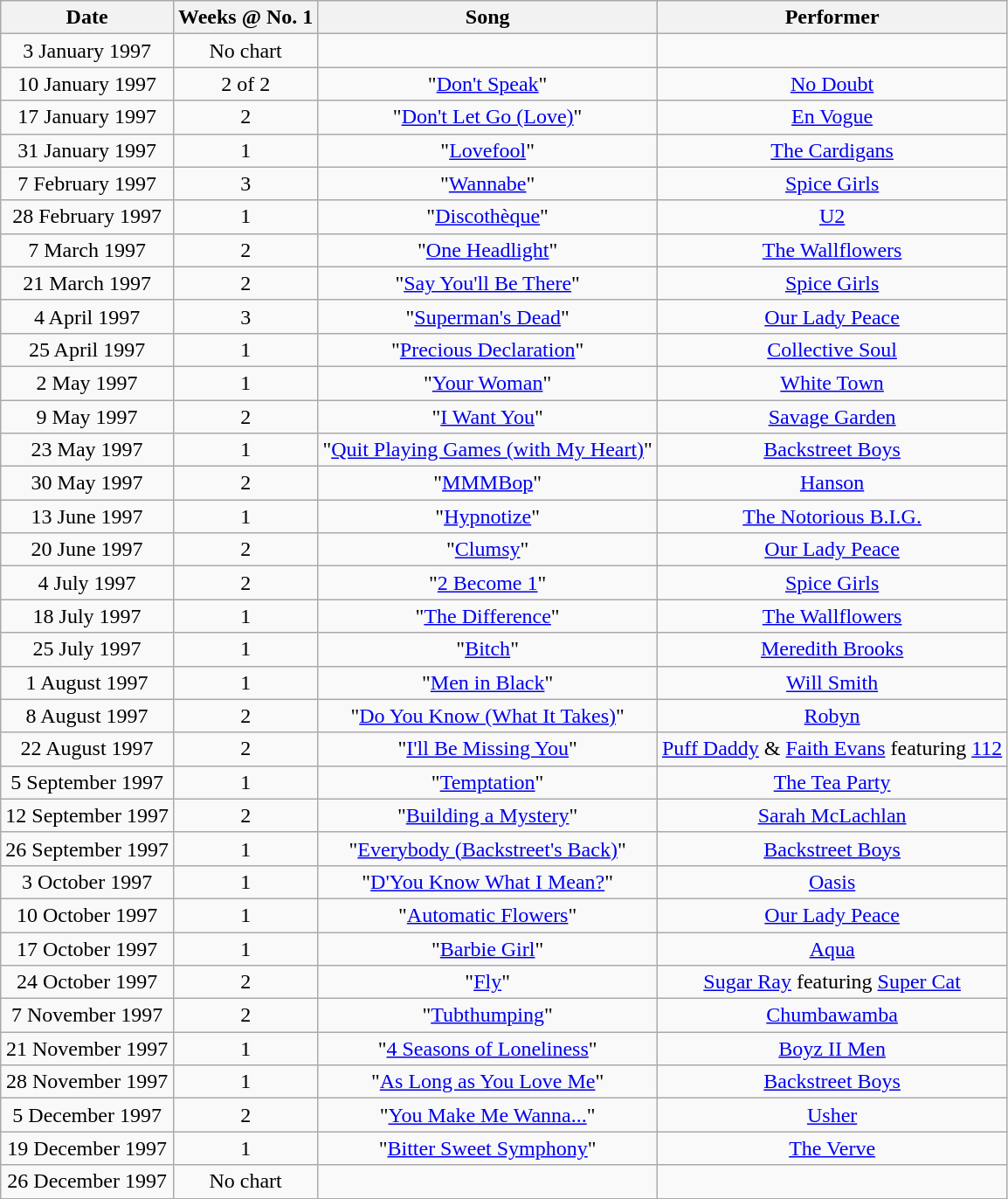<table class="wikitable" style="text-align: center;">
<tr>
<th>Date</th>
<th>Weeks @ No. 1</th>
<th>Song</th>
<th>Performer</th>
</tr>
<tr>
<td>3 January 1997</td>
<td>No chart</td>
<td></td>
<td></td>
</tr>
<tr>
<td>10 January 1997</td>
<td>2 of 2</td>
<td>"<a href='#'>Don't Speak</a>"</td>
<td><a href='#'>No Doubt</a></td>
</tr>
<tr>
<td>17 January 1997</td>
<td>2</td>
<td>"<a href='#'>Don't Let Go (Love)</a>"</td>
<td><a href='#'>En Vogue</a></td>
</tr>
<tr>
<td>31 January 1997</td>
<td>1</td>
<td>"<a href='#'>Lovefool</a>"</td>
<td><a href='#'>The Cardigans</a></td>
</tr>
<tr>
<td>7 February 1997</td>
<td>3</td>
<td>"<a href='#'>Wannabe</a>"</td>
<td><a href='#'>Spice Girls</a></td>
</tr>
<tr>
<td>28 February 1997</td>
<td>1</td>
<td>"<a href='#'>Discothèque</a>"</td>
<td><a href='#'>U2</a></td>
</tr>
<tr>
<td>7 March 1997</td>
<td>2</td>
<td>"<a href='#'>One Headlight</a>"</td>
<td><a href='#'>The Wallflowers</a></td>
</tr>
<tr>
<td>21 March 1997</td>
<td>2</td>
<td>"<a href='#'>Say You'll Be There</a>"</td>
<td><a href='#'>Spice Girls</a></td>
</tr>
<tr>
<td>4 April 1997</td>
<td>3</td>
<td>"<a href='#'>Superman's Dead</a>"</td>
<td><a href='#'>Our Lady Peace</a></td>
</tr>
<tr>
<td>25 April 1997</td>
<td>1</td>
<td>"<a href='#'>Precious Declaration</a>"</td>
<td><a href='#'>Collective Soul</a></td>
</tr>
<tr>
<td>2 May 1997</td>
<td>1</td>
<td>"<a href='#'>Your Woman</a>"</td>
<td><a href='#'>White Town</a></td>
</tr>
<tr>
<td>9 May 1997</td>
<td>2</td>
<td>"<a href='#'>I Want You</a>"</td>
<td><a href='#'>Savage Garden</a></td>
</tr>
<tr>
<td>23 May 1997</td>
<td>1</td>
<td>"<a href='#'>Quit Playing Games (with My Heart)</a>"</td>
<td><a href='#'>Backstreet Boys</a></td>
</tr>
<tr>
<td>30 May 1997</td>
<td>2</td>
<td>"<a href='#'>MMMBop</a>"</td>
<td><a href='#'>Hanson</a></td>
</tr>
<tr>
<td>13 June 1997</td>
<td>1</td>
<td>"<a href='#'>Hypnotize</a>"</td>
<td><a href='#'>The Notorious B.I.G.</a></td>
</tr>
<tr>
<td>20 June 1997</td>
<td>2</td>
<td>"<a href='#'>Clumsy</a>"</td>
<td><a href='#'>Our Lady Peace</a></td>
</tr>
<tr>
<td>4 July 1997</td>
<td>2</td>
<td>"<a href='#'>2 Become 1</a>"</td>
<td><a href='#'>Spice Girls</a></td>
</tr>
<tr>
<td>18 July 1997</td>
<td>1</td>
<td>"<a href='#'>The Difference</a>"</td>
<td><a href='#'>The Wallflowers</a></td>
</tr>
<tr>
<td>25 July 1997</td>
<td>1</td>
<td>"<a href='#'>Bitch</a>"</td>
<td><a href='#'>Meredith Brooks</a></td>
</tr>
<tr>
<td>1 August 1997</td>
<td>1</td>
<td>"<a href='#'>Men in Black</a>"</td>
<td><a href='#'>Will Smith</a></td>
</tr>
<tr>
<td>8 August 1997</td>
<td>2</td>
<td>"<a href='#'>Do You Know (What It Takes)</a>"</td>
<td><a href='#'>Robyn</a></td>
</tr>
<tr>
<td>22 August 1997</td>
<td>2</td>
<td>"<a href='#'>I'll Be Missing You</a>"</td>
<td><a href='#'>Puff Daddy</a> & <a href='#'>Faith Evans</a> featuring <a href='#'>112</a></td>
</tr>
<tr>
<td>5 September 1997</td>
<td>1</td>
<td>"<a href='#'>Temptation</a>"</td>
<td><a href='#'>The Tea Party</a></td>
</tr>
<tr>
<td>12 September 1997</td>
<td>2</td>
<td>"<a href='#'>Building a Mystery</a>"</td>
<td><a href='#'>Sarah McLachlan</a></td>
</tr>
<tr>
<td>26 September 1997</td>
<td>1</td>
<td>"<a href='#'>Everybody (Backstreet's Back)</a>"</td>
<td><a href='#'>Backstreet Boys</a></td>
</tr>
<tr>
<td>3 October 1997</td>
<td>1</td>
<td>"<a href='#'>D'You Know What I Mean?</a>"</td>
<td><a href='#'>Oasis</a></td>
</tr>
<tr>
<td>10 October 1997</td>
<td>1</td>
<td>"<a href='#'>Automatic Flowers</a>"</td>
<td><a href='#'>Our Lady Peace</a></td>
</tr>
<tr>
<td>17 October 1997</td>
<td>1</td>
<td>"<a href='#'>Barbie Girl</a>"</td>
<td><a href='#'>Aqua</a></td>
</tr>
<tr>
<td>24 October 1997</td>
<td>2</td>
<td>"<a href='#'>Fly</a>"</td>
<td><a href='#'>Sugar Ray</a> featuring <a href='#'>Super Cat</a></td>
</tr>
<tr>
<td>7 November 1997</td>
<td>2</td>
<td>"<a href='#'>Tubthumping</a>"</td>
<td><a href='#'>Chumbawamba</a></td>
</tr>
<tr>
<td>21 November 1997</td>
<td>1</td>
<td>"<a href='#'>4 Seasons of Loneliness</a>"</td>
<td><a href='#'>Boyz II Men</a></td>
</tr>
<tr>
<td>28 November 1997</td>
<td>1</td>
<td>"<a href='#'>As Long as You Love Me</a>"</td>
<td><a href='#'>Backstreet Boys</a></td>
</tr>
<tr>
<td>5 December 1997</td>
<td>2</td>
<td>"<a href='#'>You Make Me Wanna...</a>"</td>
<td><a href='#'>Usher</a></td>
</tr>
<tr>
<td>19 December 1997</td>
<td>1</td>
<td>"<a href='#'>Bitter Sweet Symphony</a>"</td>
<td><a href='#'>The Verve</a></td>
</tr>
<tr>
<td>26 December 1997</td>
<td>No chart</td>
<td></td>
<td></td>
</tr>
</table>
